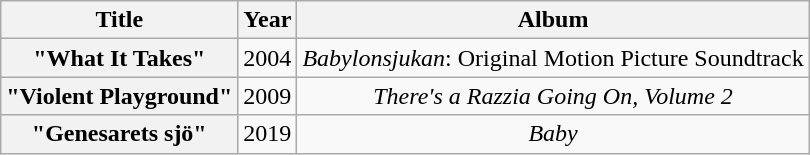<table class="wikitable plainrowheaders" style="text-align:center">
<tr>
<th>Title</th>
<th>Year</th>
<th>Album</th>
</tr>
<tr>
<th scope="row">"What It Takes" </th>
<td>2004</td>
<td><em>Babylonsjukan</em>: Original Motion Picture Soundtrack</td>
</tr>
<tr>
<th scope="row">"Violent Playground"</th>
<td>2009</td>
<td><em>There's a Razzia Going On, Volume 2</em></td>
</tr>
<tr>
<th scope="row">"Genesarets sjö" </th>
<td>2019</td>
<td><em>Baby</em></td>
</tr>
</table>
